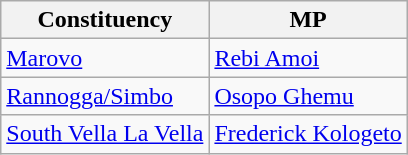<table class="wikitable sortable">
<tr>
<th>Constituency</th>
<th>MP</th>
</tr>
<tr>
<td><a href='#'>Marovo</a></td>
<td><a href='#'>Rebi Amoi</a></td>
</tr>
<tr>
<td><a href='#'>Rannogga/Simbo</a></td>
<td><a href='#'>Osopo Ghemu</a></td>
</tr>
<tr>
<td><a href='#'>South Vella La Vella</a></td>
<td><a href='#'>Frederick Kologeto</a></td>
</tr>
</table>
